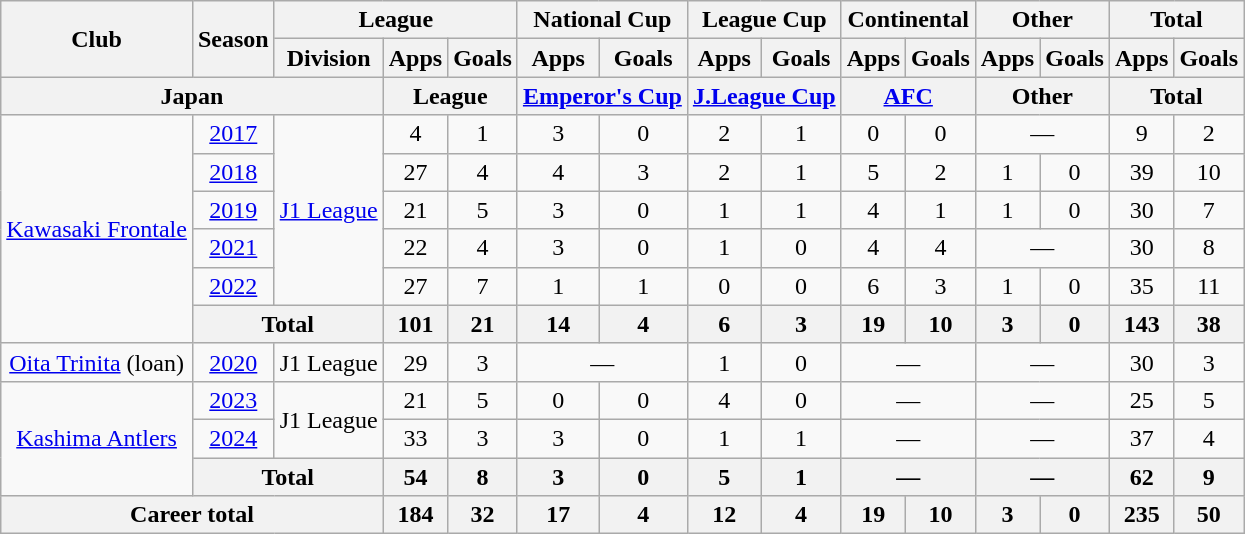<table class="wikitable" style="text-align:center;">
<tr>
<th rowspan=2>Club</th>
<th rowspan=2>Season</th>
<th colspan=3>League</th>
<th colspan=2>National Cup</th>
<th colspan=2>League Cup</th>
<th colspan=2>Continental</th>
<th colspan=2>Other</th>
<th colspan=2>Total</th>
</tr>
<tr>
<th>Division</th>
<th>Apps</th>
<th>Goals</th>
<th>Apps</th>
<th>Goals</th>
<th>Apps</th>
<th>Goals</th>
<th>Apps</th>
<th>Goals</th>
<th>Apps</th>
<th>Goals</th>
<th>Apps</th>
<th>Goals</th>
</tr>
<tr>
<th colspan=3>Japan</th>
<th colspan=2>League</th>
<th colspan=2><a href='#'>Emperor's Cup</a></th>
<th colspan=2><a href='#'>J.League Cup</a></th>
<th colspan=2><a href='#'>AFC</a></th>
<th colspan=2>Other</th>
<th colspan=2>Total</th>
</tr>
<tr>
<td rowspan="6"><a href='#'>Kawasaki Frontale</a></td>
<td><a href='#'>2017</a></td>
<td rowspan="5"><a href='#'>J1 League</a></td>
<td>4</td>
<td>1</td>
<td>3</td>
<td>0</td>
<td>2</td>
<td>1</td>
<td>0</td>
<td>0</td>
<td colspan="2">—</td>
<td>9</td>
<td>2</td>
</tr>
<tr>
<td><a href='#'>2018</a></td>
<td>27</td>
<td>4</td>
<td>4</td>
<td>3</td>
<td>2</td>
<td>1</td>
<td>5</td>
<td>2</td>
<td>1</td>
<td>0</td>
<td>39</td>
<td>10</td>
</tr>
<tr>
<td><a href='#'>2019</a></td>
<td>21</td>
<td>5</td>
<td>3</td>
<td>0</td>
<td>1</td>
<td>1</td>
<td>4</td>
<td>1</td>
<td>1</td>
<td>0</td>
<td>30</td>
<td>7</td>
</tr>
<tr>
<td><a href='#'>2021</a></td>
<td>22</td>
<td>4</td>
<td>3</td>
<td>0</td>
<td>1</td>
<td>0</td>
<td>4</td>
<td>4</td>
<td colspan="2">—</td>
<td>30</td>
<td>8</td>
</tr>
<tr>
<td><a href='#'>2022</a></td>
<td>27</td>
<td>7</td>
<td>1</td>
<td>1</td>
<td>0</td>
<td>0</td>
<td>6</td>
<td>3</td>
<td>1</td>
<td>0</td>
<td>35</td>
<td>11</td>
</tr>
<tr>
<th colspan="2">Total</th>
<th>101</th>
<th>21</th>
<th>14</th>
<th>4</th>
<th>6</th>
<th>3</th>
<th>19</th>
<th>10</th>
<th>3</th>
<th>0</th>
<th>143</th>
<th>38</th>
</tr>
<tr>
<td><a href='#'>Oita Trinita</a> (loan)</td>
<td><a href='#'>2020</a></td>
<td>J1 League</td>
<td>29</td>
<td>3</td>
<td colspan="2">—</td>
<td>1</td>
<td>0</td>
<td colspan="2">—</td>
<td colspan="2">—</td>
<td>30</td>
<td>3</td>
</tr>
<tr>
<td rowspan="3"><a href='#'>Kashima Antlers</a></td>
<td><a href='#'>2023</a></td>
<td rowspan="2">J1 League</td>
<td>21</td>
<td>5</td>
<td>0</td>
<td>0</td>
<td>4</td>
<td>0</td>
<td colspan="2">—</td>
<td colspan="2">—</td>
<td>25</td>
<td>5</td>
</tr>
<tr>
<td><a href='#'>2024</a></td>
<td>33</td>
<td>3</td>
<td>3</td>
<td>0</td>
<td>1</td>
<td>1</td>
<td colspan="2">—</td>
<td colspan="2">—</td>
<td>37</td>
<td>4</td>
</tr>
<tr>
<th colspan="2">Total</th>
<th>54</th>
<th>8</th>
<th>3</th>
<th>0</th>
<th>5</th>
<th>1</th>
<th colspan="2">—</th>
<th colspan="2">—</th>
<th>62</th>
<th>9</th>
</tr>
<tr>
<th colspan=3>Career total</th>
<th>184</th>
<th>32</th>
<th>17</th>
<th>4</th>
<th>12</th>
<th>4</th>
<th>19</th>
<th>10</th>
<th>3</th>
<th>0</th>
<th>235</th>
<th>50</th>
</tr>
</table>
